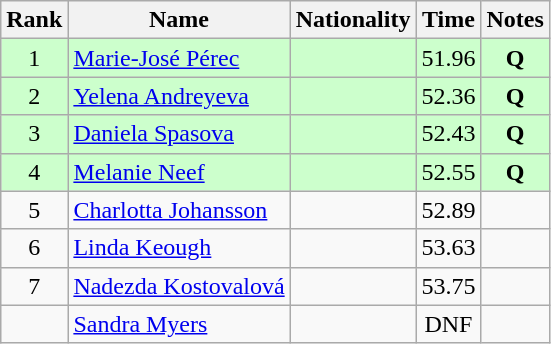<table class="wikitable sortable" style="text-align:center">
<tr>
<th>Rank</th>
<th>Name</th>
<th>Nationality</th>
<th>Time</th>
<th>Notes</th>
</tr>
<tr bgcolor=ccffcc>
<td>1</td>
<td align=left><a href='#'>Marie-José Pérec</a></td>
<td align=left></td>
<td>51.96</td>
<td><strong>Q</strong></td>
</tr>
<tr bgcolor=ccffcc>
<td>2</td>
<td align=left><a href='#'>Yelena Andreyeva</a></td>
<td align=left></td>
<td>52.36</td>
<td><strong>Q</strong></td>
</tr>
<tr bgcolor=ccffcc>
<td>3</td>
<td align=left><a href='#'>Daniela Spasova</a></td>
<td align=left></td>
<td>52.43</td>
<td><strong>Q</strong></td>
</tr>
<tr bgcolor=ccffcc>
<td>4</td>
<td align=left><a href='#'>Melanie Neef</a></td>
<td align=left></td>
<td>52.55</td>
<td><strong>Q</strong></td>
</tr>
<tr>
<td>5</td>
<td align=left><a href='#'>Charlotta Johansson</a></td>
<td align=left></td>
<td>52.89</td>
<td></td>
</tr>
<tr>
<td>6</td>
<td align=left><a href='#'>Linda Keough</a></td>
<td align=left></td>
<td>53.63</td>
<td></td>
</tr>
<tr>
<td>7</td>
<td align=left><a href='#'>Nadezda Kostovalová</a></td>
<td align=left></td>
<td>53.75</td>
<td></td>
</tr>
<tr>
<td></td>
<td align=left><a href='#'>Sandra Myers</a></td>
<td align=left></td>
<td>DNF</td>
<td></td>
</tr>
</table>
